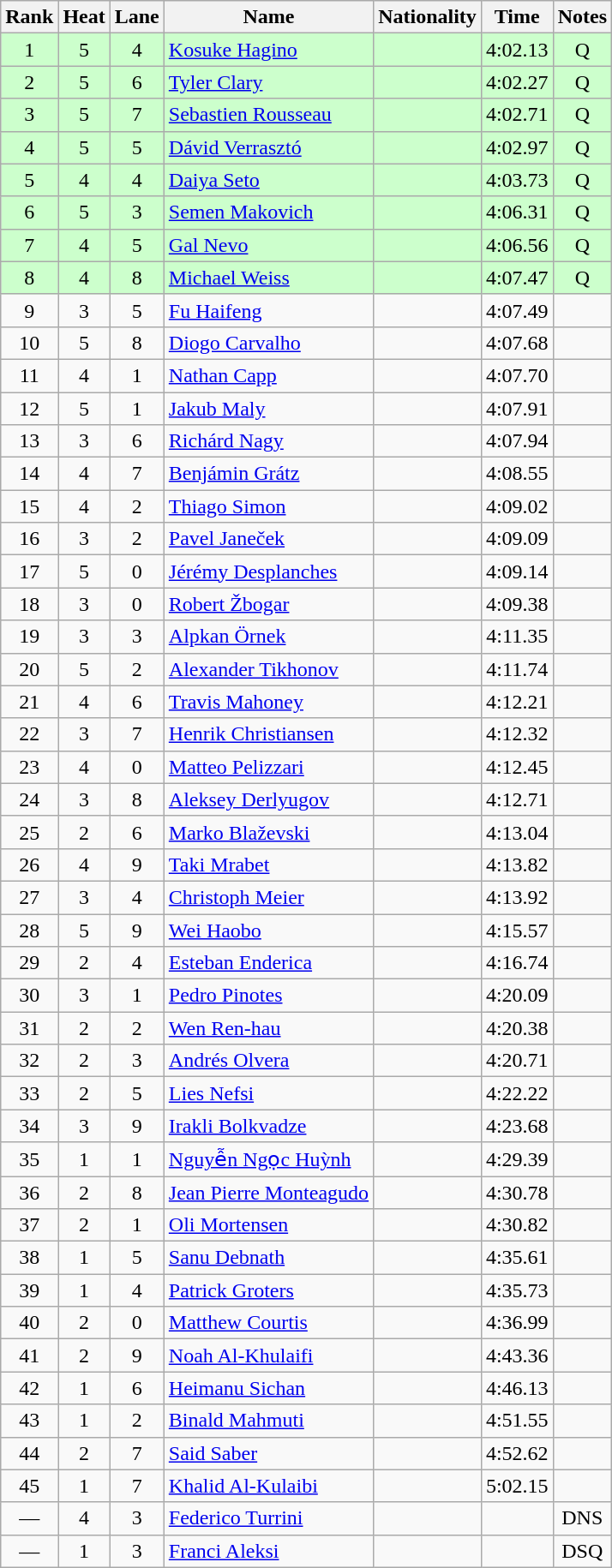<table class="wikitable sortable" style="text-align:center">
<tr>
<th>Rank</th>
<th>Heat</th>
<th>Lane</th>
<th>Name</th>
<th>Nationality</th>
<th>Time</th>
<th>Notes</th>
</tr>
<tr bgcolor=ccffcc>
<td>1</td>
<td>5</td>
<td>4</td>
<td align=left><a href='#'>Kosuke Hagino</a></td>
<td align=left></td>
<td>4:02.13</td>
<td>Q</td>
</tr>
<tr bgcolor=ccffcc>
<td>2</td>
<td>5</td>
<td>6</td>
<td align=left><a href='#'>Tyler Clary</a></td>
<td align=left></td>
<td>4:02.27</td>
<td>Q</td>
</tr>
<tr bgcolor=ccffcc>
<td>3</td>
<td>5</td>
<td>7</td>
<td align=left><a href='#'>Sebastien Rousseau</a></td>
<td align=left></td>
<td>4:02.71</td>
<td>Q</td>
</tr>
<tr bgcolor=ccffcc>
<td>4</td>
<td>5</td>
<td>5</td>
<td align=left><a href='#'>Dávid Verrasztó</a></td>
<td align=left></td>
<td>4:02.97</td>
<td>Q</td>
</tr>
<tr bgcolor=ccffcc>
<td>5</td>
<td>4</td>
<td>4</td>
<td align=left><a href='#'>Daiya Seto</a></td>
<td align=left></td>
<td>4:03.73</td>
<td>Q</td>
</tr>
<tr bgcolor=ccffcc>
<td>6</td>
<td>5</td>
<td>3</td>
<td align=left><a href='#'>Semen Makovich</a></td>
<td align=left></td>
<td>4:06.31</td>
<td>Q</td>
</tr>
<tr bgcolor=ccffcc>
<td>7</td>
<td>4</td>
<td>5</td>
<td align=left><a href='#'>Gal Nevo</a></td>
<td align=left></td>
<td>4:06.56</td>
<td>Q</td>
</tr>
<tr bgcolor=ccffcc>
<td>8</td>
<td>4</td>
<td>8</td>
<td align=left><a href='#'>Michael Weiss</a></td>
<td align=left></td>
<td>4:07.47</td>
<td>Q</td>
</tr>
<tr>
<td>9</td>
<td>3</td>
<td>5</td>
<td align=left><a href='#'>Fu Haifeng</a></td>
<td align=left></td>
<td>4:07.49</td>
<td></td>
</tr>
<tr>
<td>10</td>
<td>5</td>
<td>8</td>
<td align=left><a href='#'>Diogo Carvalho</a></td>
<td align=left></td>
<td>4:07.68</td>
<td></td>
</tr>
<tr>
<td>11</td>
<td>4</td>
<td>1</td>
<td align=left><a href='#'>Nathan Capp</a></td>
<td align=left></td>
<td>4:07.70</td>
<td></td>
</tr>
<tr>
<td>12</td>
<td>5</td>
<td>1</td>
<td align=left><a href='#'>Jakub Maly</a></td>
<td align=left></td>
<td>4:07.91</td>
<td></td>
</tr>
<tr>
<td>13</td>
<td>3</td>
<td>6</td>
<td align=left><a href='#'>Richárd Nagy</a></td>
<td align=left></td>
<td>4:07.94</td>
<td></td>
</tr>
<tr>
<td>14</td>
<td>4</td>
<td>7</td>
<td align=left><a href='#'>Benjámin Grátz</a></td>
<td align=left></td>
<td>4:08.55</td>
<td></td>
</tr>
<tr>
<td>15</td>
<td>4</td>
<td>2</td>
<td align=left><a href='#'>Thiago Simon</a></td>
<td align=left></td>
<td>4:09.02</td>
<td></td>
</tr>
<tr>
<td>16</td>
<td>3</td>
<td>2</td>
<td align=left><a href='#'>Pavel Janeček</a></td>
<td align=left></td>
<td>4:09.09</td>
<td></td>
</tr>
<tr>
<td>17</td>
<td>5</td>
<td>0</td>
<td align=left><a href='#'>Jérémy Desplanches</a></td>
<td align=left></td>
<td>4:09.14</td>
<td></td>
</tr>
<tr>
<td>18</td>
<td>3</td>
<td>0</td>
<td align=left><a href='#'>Robert Žbogar</a></td>
<td align=left></td>
<td>4:09.38</td>
<td></td>
</tr>
<tr>
<td>19</td>
<td>3</td>
<td>3</td>
<td align=left><a href='#'>Alpkan Örnek</a></td>
<td align=left></td>
<td>4:11.35</td>
<td></td>
</tr>
<tr>
<td>20</td>
<td>5</td>
<td>2</td>
<td align=left><a href='#'>Alexander Tikhonov</a></td>
<td align=left></td>
<td>4:11.74</td>
<td></td>
</tr>
<tr>
<td>21</td>
<td>4</td>
<td>6</td>
<td align=left><a href='#'>Travis Mahoney</a></td>
<td align=left></td>
<td>4:12.21</td>
<td></td>
</tr>
<tr>
<td>22</td>
<td>3</td>
<td>7</td>
<td align=left><a href='#'>Henrik Christiansen</a></td>
<td align=left></td>
<td>4:12.32</td>
<td></td>
</tr>
<tr>
<td>23</td>
<td>4</td>
<td>0</td>
<td align=left><a href='#'>Matteo Pelizzari</a></td>
<td align=left></td>
<td>4:12.45</td>
<td></td>
</tr>
<tr>
<td>24</td>
<td>3</td>
<td>8</td>
<td align=left><a href='#'>Aleksey Derlyugov</a></td>
<td align=left></td>
<td>4:12.71</td>
<td></td>
</tr>
<tr>
<td>25</td>
<td>2</td>
<td>6</td>
<td align=left><a href='#'>Marko Blaževski</a></td>
<td align=left></td>
<td>4:13.04</td>
<td></td>
</tr>
<tr>
<td>26</td>
<td>4</td>
<td>9</td>
<td align=left><a href='#'>Taki Mrabet</a></td>
<td align=left></td>
<td>4:13.82</td>
<td></td>
</tr>
<tr>
<td>27</td>
<td>3</td>
<td>4</td>
<td align=left><a href='#'>Christoph Meier</a></td>
<td align=left></td>
<td>4:13.92</td>
<td></td>
</tr>
<tr>
<td>28</td>
<td>5</td>
<td>9</td>
<td align=left><a href='#'>Wei Haobo</a></td>
<td align=left></td>
<td>4:15.57</td>
<td></td>
</tr>
<tr>
<td>29</td>
<td>2</td>
<td>4</td>
<td align=left><a href='#'>Esteban Enderica</a></td>
<td align=left></td>
<td>4:16.74</td>
<td></td>
</tr>
<tr>
<td>30</td>
<td>3</td>
<td>1</td>
<td align=left><a href='#'>Pedro Pinotes</a></td>
<td align=left></td>
<td>4:20.09</td>
<td></td>
</tr>
<tr>
<td>31</td>
<td>2</td>
<td>2</td>
<td align=left><a href='#'>Wen Ren-hau</a></td>
<td align=left></td>
<td>4:20.38</td>
<td></td>
</tr>
<tr>
<td>32</td>
<td>2</td>
<td>3</td>
<td align=left><a href='#'>Andrés Olvera</a></td>
<td align=left></td>
<td>4:20.71</td>
<td></td>
</tr>
<tr>
<td>33</td>
<td>2</td>
<td>5</td>
<td align=left><a href='#'>Lies Nefsi</a></td>
<td align=left></td>
<td>4:22.22</td>
<td></td>
</tr>
<tr>
<td>34</td>
<td>3</td>
<td>9</td>
<td align=left><a href='#'>Irakli Bolkvadze</a></td>
<td align=left></td>
<td>4:23.68</td>
<td></td>
</tr>
<tr>
<td>35</td>
<td>1</td>
<td>1</td>
<td align=left><a href='#'>Nguyễn Ngọc Huỳnh</a></td>
<td align=left></td>
<td>4:29.39</td>
<td></td>
</tr>
<tr>
<td>36</td>
<td>2</td>
<td>8</td>
<td align=left><a href='#'>Jean Pierre Monteagudo</a></td>
<td align=left></td>
<td>4:30.78</td>
<td></td>
</tr>
<tr>
<td>37</td>
<td>2</td>
<td>1</td>
<td align=left><a href='#'>Oli Mortensen</a></td>
<td align=left></td>
<td>4:30.82</td>
<td></td>
</tr>
<tr>
<td>38</td>
<td>1</td>
<td>5</td>
<td align=left><a href='#'>Sanu Debnath</a></td>
<td align=left></td>
<td>4:35.61</td>
<td></td>
</tr>
<tr>
<td>39</td>
<td>1</td>
<td>4</td>
<td align=left><a href='#'>Patrick Groters</a></td>
<td align=left></td>
<td>4:35.73</td>
<td></td>
</tr>
<tr>
<td>40</td>
<td>2</td>
<td>0</td>
<td align=left><a href='#'>Matthew Courtis</a></td>
<td align=left></td>
<td>4:36.99</td>
<td></td>
</tr>
<tr>
<td>41</td>
<td>2</td>
<td>9</td>
<td align=left><a href='#'>Noah Al-Khulaifi</a></td>
<td align=left></td>
<td>4:43.36</td>
<td></td>
</tr>
<tr>
<td>42</td>
<td>1</td>
<td>6</td>
<td align=left><a href='#'>Heimanu Sichan</a></td>
<td align=left></td>
<td>4:46.13</td>
<td></td>
</tr>
<tr>
<td>43</td>
<td>1</td>
<td>2</td>
<td align=left><a href='#'>Binald Mahmuti</a></td>
<td align=left></td>
<td>4:51.55</td>
<td></td>
</tr>
<tr>
<td>44</td>
<td>2</td>
<td>7</td>
<td align=left><a href='#'>Said Saber</a></td>
<td align=left></td>
<td>4:52.62</td>
<td></td>
</tr>
<tr>
<td>45</td>
<td>1</td>
<td>7</td>
<td align=left><a href='#'>Khalid Al-Kulaibi</a></td>
<td align=left></td>
<td>5:02.15</td>
<td></td>
</tr>
<tr>
<td>—</td>
<td>4</td>
<td>3</td>
<td align=left><a href='#'>Federico Turrini</a></td>
<td align=left></td>
<td></td>
<td>DNS</td>
</tr>
<tr>
<td>—</td>
<td>1</td>
<td>3</td>
<td align=left><a href='#'>Franci Aleksi</a></td>
<td align=left></td>
<td></td>
<td>DSQ</td>
</tr>
</table>
